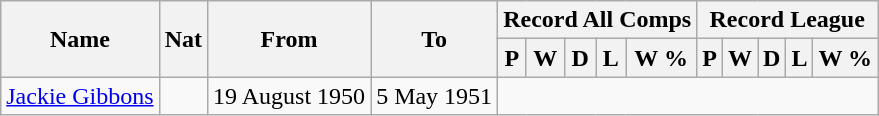<table style="text-align: center" class="wikitable">
<tr>
<th rowspan="2">Name</th>
<th rowspan="2">Nat</th>
<th rowspan="2">From</th>
<th rowspan="2">To</th>
<th colspan="5">Record All Comps</th>
<th colspan="5">Record League</th>
</tr>
<tr>
<th>P</th>
<th>W</th>
<th>D</th>
<th>L</th>
<th>W %</th>
<th>P</th>
<th>W</th>
<th>D</th>
<th>L</th>
<th>W %</th>
</tr>
<tr>
<td style="text-align:left;"><a href='#'>Jackie Gibbons</a></td>
<td></td>
<td style="text-align:left;">19 August 1950</td>
<td style="text-align:left;">5 May 1951<br>
</td>
</tr>
</table>
